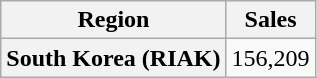<table class="wikitable plainrowheaders">
<tr>
<th>Region</th>
<th>Sales</th>
</tr>
<tr>
<th scope="row">South Korea (RIAK)</th>
<td>156,209</td>
</tr>
</table>
